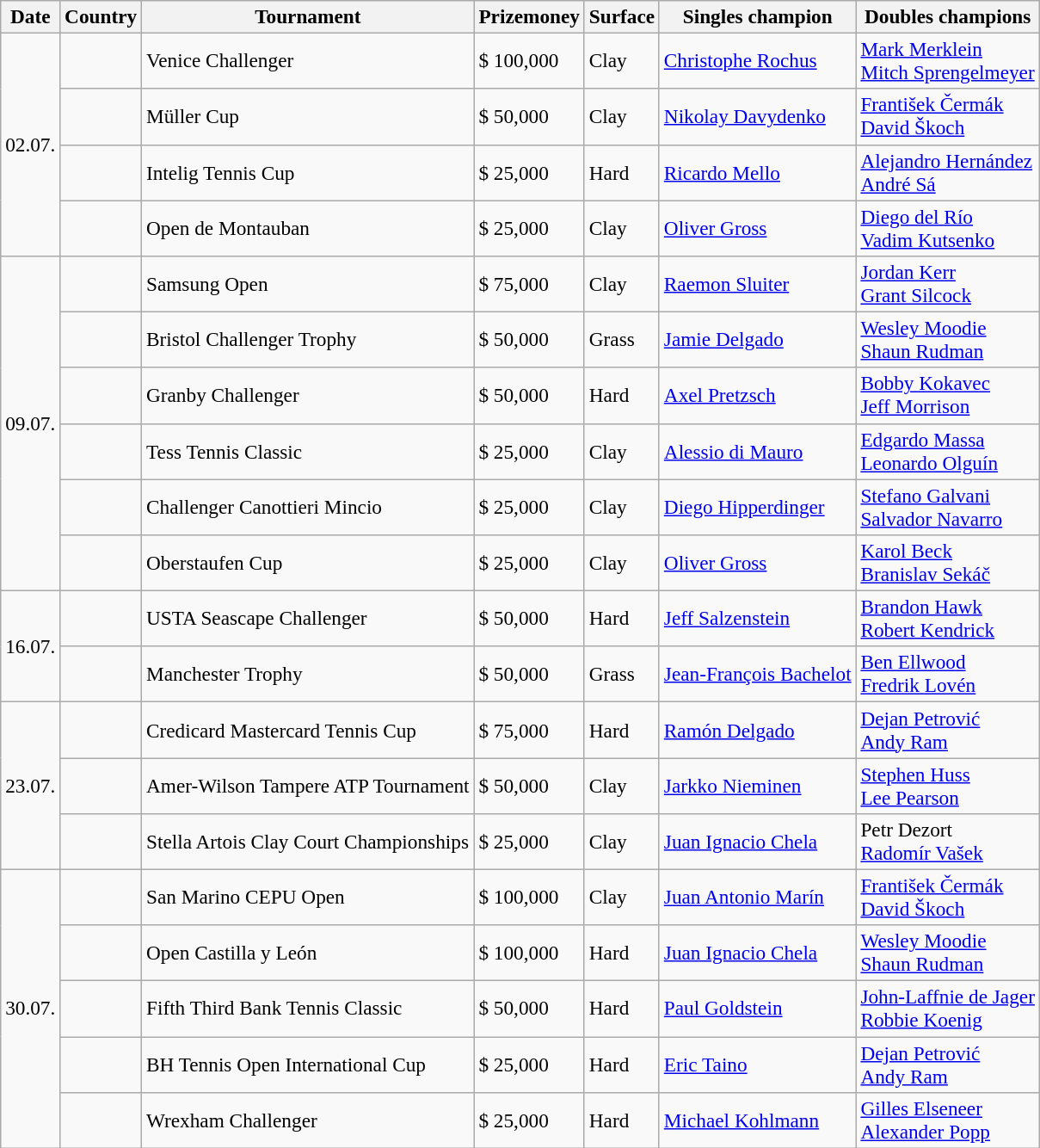<table class="sortable wikitable" style=font-size:97%>
<tr>
<th>Date</th>
<th>Country</th>
<th>Tournament</th>
<th>Prizemoney</th>
<th>Surface</th>
<th>Singles champion</th>
<th>Doubles champions</th>
</tr>
<tr>
<td rowspan="4">02.07.</td>
<td></td>
<td>Venice Challenger</td>
<td>$ 100,000</td>
<td>Clay</td>
<td> <a href='#'>Christophe Rochus</a></td>
<td> <a href='#'>Mark Merklein</a><br> <a href='#'>Mitch Sprengelmeyer</a></td>
</tr>
<tr>
<td></td>
<td>Müller Cup</td>
<td>$ 50,000</td>
<td>Clay</td>
<td> <a href='#'>Nikolay Davydenko</a></td>
<td> <a href='#'>František Čermák</a><br> <a href='#'>David Škoch</a></td>
</tr>
<tr>
<td></td>
<td>Intelig Tennis Cup</td>
<td>$ 25,000</td>
<td>Hard</td>
<td> <a href='#'>Ricardo Mello</a></td>
<td> <a href='#'>Alejandro Hernández</a><br> <a href='#'>André Sá</a></td>
</tr>
<tr>
<td></td>
<td>Open de Montauban</td>
<td>$ 25,000</td>
<td>Clay</td>
<td> <a href='#'>Oliver Gross</a></td>
<td> <a href='#'>Diego del Río</a><br> <a href='#'>Vadim Kutsenko</a></td>
</tr>
<tr>
<td rowspan="6">09.07.</td>
<td></td>
<td>Samsung Open</td>
<td>$ 75,000</td>
<td>Clay</td>
<td> <a href='#'>Raemon Sluiter</a></td>
<td> <a href='#'>Jordan Kerr</a> <br>  <a href='#'>Grant Silcock</a></td>
</tr>
<tr>
<td></td>
<td>Bristol Challenger Trophy</td>
<td>$ 50,000</td>
<td>Grass</td>
<td> <a href='#'>Jamie Delgado</a></td>
<td> <a href='#'>Wesley Moodie</a><br> <a href='#'>Shaun Rudman</a></td>
</tr>
<tr>
<td></td>
<td>Granby Challenger</td>
<td>$ 50,000</td>
<td>Hard</td>
<td> <a href='#'>Axel Pretzsch</a></td>
<td> <a href='#'>Bobby Kokavec</a> <br>  <a href='#'>Jeff Morrison</a></td>
</tr>
<tr>
<td></td>
<td>Tess Tennis Classic</td>
<td>$ 25,000</td>
<td>Clay</td>
<td> <a href='#'>Alessio di Mauro</a></td>
<td> <a href='#'>Edgardo Massa</a><br> <a href='#'>Leonardo Olguín</a></td>
</tr>
<tr>
<td></td>
<td>Challenger Canottieri Mincio</td>
<td>$ 25,000</td>
<td>Clay</td>
<td> <a href='#'>Diego Hipperdinger</a></td>
<td> <a href='#'>Stefano Galvani</a><br> <a href='#'>Salvador Navarro</a></td>
</tr>
<tr>
<td></td>
<td>Oberstaufen Cup</td>
<td>$ 25,000</td>
<td>Clay</td>
<td> <a href='#'>Oliver Gross</a></td>
<td> <a href='#'>Karol Beck</a> <br>  <a href='#'>Branislav Sekáč</a></td>
</tr>
<tr>
<td rowspan="2">16.07.</td>
<td></td>
<td>USTA Seascape Challenger</td>
<td>$ 50,000</td>
<td>Hard</td>
<td> <a href='#'>Jeff Salzenstein</a></td>
<td> <a href='#'>Brandon Hawk</a> <br>  <a href='#'>Robert Kendrick</a></td>
</tr>
<tr>
<td></td>
<td>Manchester Trophy</td>
<td>$ 50,000</td>
<td>Grass</td>
<td> <a href='#'>Jean-François Bachelot</a></td>
<td> <a href='#'>Ben Ellwood</a> <br>  <a href='#'>Fredrik Lovén</a></td>
</tr>
<tr>
<td rowspan="3">23.07.</td>
<td></td>
<td>Credicard Mastercard Tennis Cup</td>
<td>$ 75,000</td>
<td>Hard</td>
<td> <a href='#'>Ramón Delgado</a></td>
<td> <a href='#'>Dejan Petrović</a><br> <a href='#'>Andy Ram</a></td>
</tr>
<tr>
<td></td>
<td>Amer-Wilson Tampere ATP Tournament</td>
<td>$ 50,000</td>
<td>Clay</td>
<td> <a href='#'>Jarkko Nieminen</a></td>
<td> <a href='#'>Stephen Huss</a> <br>  <a href='#'>Lee Pearson</a></td>
</tr>
<tr>
<td></td>
<td>Stella Artois Clay Court Championships</td>
<td>$ 25,000</td>
<td>Clay</td>
<td> <a href='#'>Juan Ignacio Chela</a></td>
<td> Petr Dezort<br> <a href='#'>Radomír Vašek</a></td>
</tr>
<tr>
<td rowspan="5">30.07.</td>
<td></td>
<td>San Marino CEPU Open</td>
<td>$ 100,000</td>
<td>Clay</td>
<td> <a href='#'>Juan Antonio Marín</a></td>
<td> <a href='#'>František Čermák</a> <br>  <a href='#'>David Škoch</a></td>
</tr>
<tr>
<td></td>
<td>Open Castilla y León</td>
<td>$ 100,000</td>
<td>Hard</td>
<td> <a href='#'>Juan Ignacio Chela</a></td>
<td> <a href='#'>Wesley Moodie</a> <br>  <a href='#'>Shaun Rudman</a></td>
</tr>
<tr>
<td></td>
<td>Fifth Third Bank Tennis Classic</td>
<td>$ 50,000</td>
<td>Hard</td>
<td> <a href='#'>Paul Goldstein</a></td>
<td> <a href='#'>John-Laffnie de Jager</a> <br>  <a href='#'>Robbie Koenig</a></td>
</tr>
<tr>
<td></td>
<td>BH Tennis Open International Cup</td>
<td>$ 25,000</td>
<td>Hard</td>
<td> <a href='#'>Eric Taino</a></td>
<td> <a href='#'>Dejan Petrović</a><br> <a href='#'>Andy Ram</a></td>
</tr>
<tr>
<td></td>
<td>Wrexham Challenger</td>
<td>$ 25,000</td>
<td>Hard</td>
<td> <a href='#'>Michael Kohlmann</a></td>
<td> <a href='#'>Gilles Elseneer</a><br> <a href='#'>Alexander Popp</a></td>
</tr>
</table>
